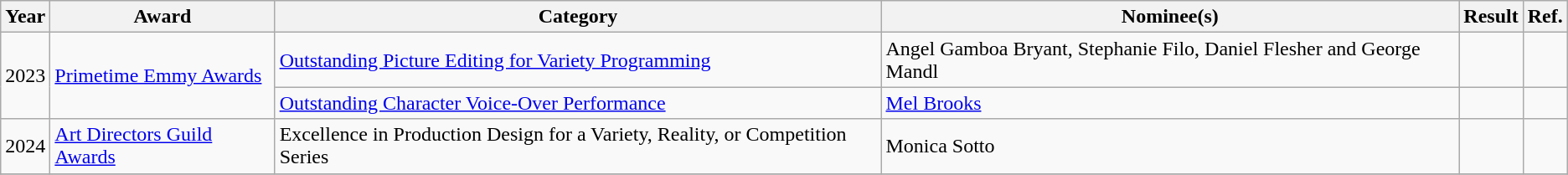<table class="wikitable">
<tr>
<th>Year</th>
<th>Award</th>
<th>Category</th>
<th>Nominee(s)</th>
<th>Result</th>
<th>Ref.</th>
</tr>
<tr>
<td rowspan="2">2023</td>
<td rowspan="2"><a href='#'>Primetime Emmy Awards</a></td>
<td><a href='#'>Outstanding Picture Editing for Variety Programming</a></td>
<td>Angel Gamboa Bryant, Stephanie Filo, Daniel Flesher and George Mandl  </td>
<td></td>
<td style="text-align:center;"></td>
</tr>
<tr>
<td><a href='#'>Outstanding Character Voice-Over Performance</a></td>
<td><a href='#'>Mel Brooks</a> </td>
<td></td>
<td style="text-align:center;"></td>
</tr>
<tr>
<td>2024</td>
<td><a href='#'>Art Directors Guild Awards</a></td>
<td>Excellence in Production Design for a Variety, Reality, or Competition Series</td>
<td>Monica Sotto </td>
<td></td>
<td align="center"></td>
</tr>
<tr>
</tr>
</table>
